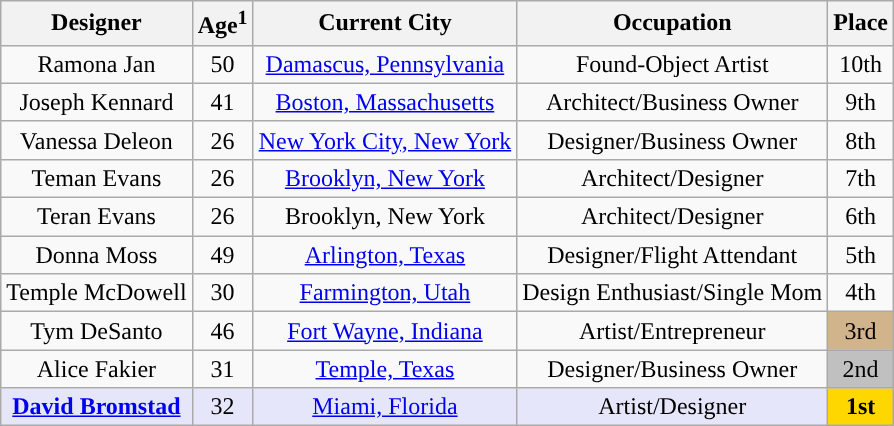<table class="wikitable sortable" style="text-align:center">
<tr>
<th>Designer</th>
<th>Age<sup>1</sup></th>
<th>Current City</th>
<th>Occupation</th>
<th>Place</th>
</tr>
<tr>
<td>Ramona Jan</td>
<td>50</td>
<td><a href='#'>Damascus, Pennsylvania</a></td>
<td>Found-Object Artist</td>
<td>10th</td>
</tr>
<tr>
<td>Joseph Kennard</td>
<td>41</td>
<td><a href='#'>Boston, Massachusetts</a></td>
<td>Architect/Business Owner</td>
<td>9th</td>
</tr>
<tr>
<td>Vanessa Deleon</td>
<td>26</td>
<td><a href='#'>New York City, New York</a></td>
<td>Designer/Business Owner</td>
<td>8th</td>
</tr>
<tr>
<td>Teman Evans</td>
<td>26</td>
<td><a href='#'>Brooklyn, New York</a></td>
<td>Architect/Designer</td>
<td>7th</td>
</tr>
<tr>
<td>Teran Evans</td>
<td>26</td>
<td>Brooklyn, New York</td>
<td>Architect/Designer</td>
<td>6th</td>
</tr>
<tr>
<td>Donna Moss</td>
<td>49</td>
<td><a href='#'>Arlington, Texas</a></td>
<td>Designer/Flight Attendant</td>
<td>5th</td>
</tr>
<tr>
<td>Temple McDowell</td>
<td>30</td>
<td><a href='#'>Farmington, Utah</a></td>
<td>Design Enthusiast/Single Mom</td>
<td>4th</td>
</tr>
<tr>
<td>Tym DeSanto</td>
<td>46</td>
<td><a href='#'>Fort Wayne, Indiana</a></td>
<td>Artist/Entrepreneur</td>
<td bgcolor="tan">3rd</td>
</tr>
<tr>
<td>Alice Fakier</td>
<td>31</td>
<td><a href='#'>Temple, Texas</a></td>
<td>Designer/Business Owner</td>
<td bgcolor="silver">2nd</td>
</tr>
<tr>
<td bgcolor="lavender"><strong><a href='#'>David Bromstad</a></strong></td>
<td bgcolor="lavender">32</td>
<td bgcolor="lavender"><a href='#'>Miami, Florida</a></td>
<td bgcolor="lavender">Artist/Designer</td>
<td bgcolor="gold"><strong>1st</strong></td>
</tr>
</table>
